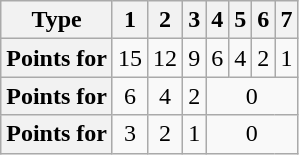<table class="wikitable plainrowheaders floatright" style="text-align: center">
<tr>
<th scope="col">Type</th>
<th scope="col">1</th>
<th scope="col">2</th>
<th scope="col">3</th>
<th scope="col">4</th>
<th scope="col">5</th>
<th scope="col">6</th>
<th scope="col">7</th>
</tr>
<tr>
<th scope="row" style="text-align:left;">Points for  </th>
<td>15</td>
<td>12</td>
<td>9</td>
<td>6</td>
<td>4</td>
<td>2</td>
<td>1</td>
</tr>
<tr>
<th scope="row" style="text-align:left;">Points for  </th>
<td>6</td>
<td>4</td>
<td>2</td>
<td colspan="4">0</td>
</tr>
<tr>
<th scope="row" style="text-align:left;">Points for  </th>
<td>3</td>
<td>2</td>
<td>1</td>
<td colspan="4">0</td>
</tr>
</table>
